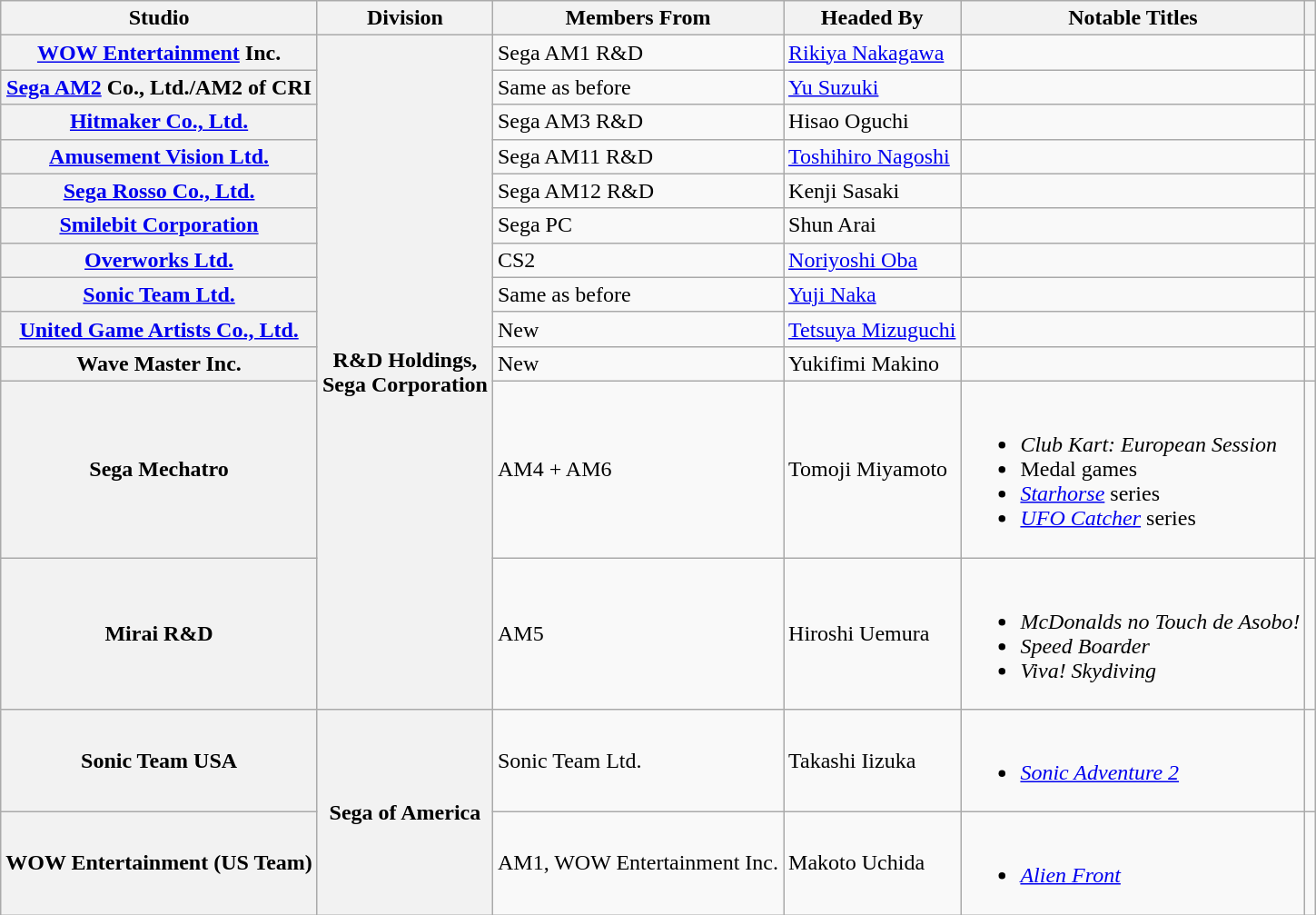<table class="wikitable">
<tr>
<th>Studio</th>
<th>Division</th>
<th>Members From</th>
<th>Headed By</th>
<th>Notable Titles</th>
<th></th>
</tr>
<tr>
<th><a href='#'>WOW Entertainment</a> Inc.</th>
<th rowspan="12">R&D Holdings,<br>Sega Corporation</th>
<td>Sega AM1 R&D</td>
<td><a href='#'>Rikiya Nakagawa</a></td>
<td></td>
<td></td>
</tr>
<tr>
<th><a href='#'>Sega AM2</a> Co., Ltd./AM2 of CRI</th>
<td>Same as before</td>
<td><a href='#'>Yu Suzuki</a></td>
<td></td>
<td></td>
</tr>
<tr>
<th><a href='#'>Hitmaker Co., Ltd.</a></th>
<td>Sega AM3 R&D</td>
<td>Hisao Oguchi</td>
<td></td>
<td></td>
</tr>
<tr>
<th><a href='#'>Amusement Vision Ltd.</a></th>
<td>Sega AM11 R&D</td>
<td><a href='#'>Toshihiro Nagoshi</a></td>
<td></td>
<td></td>
</tr>
<tr>
<th><a href='#'>Sega Rosso Co., Ltd.</a></th>
<td>Sega AM12 R&D</td>
<td>Kenji Sasaki</td>
<td></td>
<td></td>
</tr>
<tr>
<th><a href='#'>Smilebit Corporation</a></th>
<td>Sega PC</td>
<td>Shun Arai</td>
<td></td>
<td></td>
</tr>
<tr>
<th><a href='#'>Overworks Ltd.</a></th>
<td>CS2</td>
<td><a href='#'>Noriyoshi Oba</a></td>
<td></td>
<td></td>
</tr>
<tr>
<th><a href='#'>Sonic Team Ltd.</a></th>
<td>Same as before</td>
<td><a href='#'>Yuji Naka</a></td>
<td></td>
<td></td>
</tr>
<tr>
<th><a href='#'>United Game Artists Co., Ltd.</a></th>
<td>New</td>
<td><a href='#'>Tetsuya Mizuguchi</a></td>
<td></td>
<td></td>
</tr>
<tr>
<th>Wave Master Inc.</th>
<td>New</td>
<td>Yukifimi Makino</td>
<td></td>
<td></td>
</tr>
<tr>
<th>Sega Mechatro</th>
<td>AM4 + AM6</td>
<td>Tomoji Miyamoto</td>
<td><br><ul><li><em>Club Kart: European Session</em></li><li>Medal games</li><li><em><a href='#'>Starhorse</a></em> series</li><li><em><a href='#'>UFO Catcher</a></em> series</li></ul></td>
<td></td>
</tr>
<tr>
<th>Mirai R&D</th>
<td>AM5</td>
<td>Hiroshi Uemura</td>
<td><br><ul><li><em>McDonalds no Touch de Asobo!</em></li><li><em>Speed Boarder</em></li><li><em>Viva! Skydiving</em></li></ul></td>
<td></td>
</tr>
<tr>
<th>Sonic Team USA</th>
<th rowspan="2">Sega of America</th>
<td>Sonic Team Ltd.</td>
<td>Takashi Iizuka</td>
<td><br><ul><li><em><a href='#'>Sonic Adventure 2</a></em></li></ul></td>
<td></td>
</tr>
<tr>
<th>WOW Entertainment (US Team)</th>
<td>AM1, WOW Entertainment Inc.</td>
<td>Makoto Uchida</td>
<td><br><ul><li><em><a href='#'>Alien Front</a></em></li></ul></td>
<td></td>
</tr>
</table>
